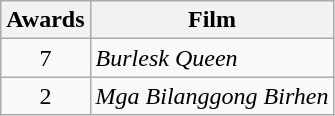<table class="wikitable" style="text-align:center">
<tr>
<th scope="col">Awards</th>
<th scope="col">Film</th>
</tr>
<tr>
<td>7</td>
<td align=left><em>Burlesk Queen</em></td>
</tr>
<tr>
<td>2</td>
<td align=left><em>Mga Bilanggong Birhen</em></td>
</tr>
</table>
